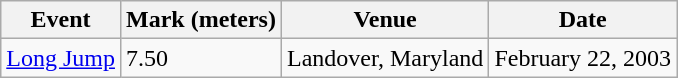<table class="wikitable">
<tr>
<th>Event</th>
<th>Mark (meters)</th>
<th>Venue</th>
<th>Date</th>
</tr>
<tr>
<td><a href='#'>Long Jump</a></td>
<td>7.50</td>
<td>Landover, Maryland</td>
<td>February 22, 2003</td>
</tr>
</table>
